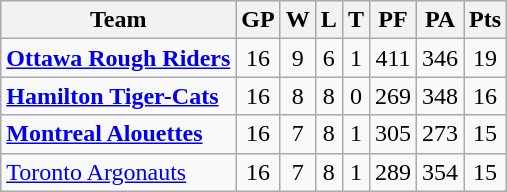<table class="wikitable" style="float:left; margin-right:1em">
<tr>
<th>Team</th>
<th>GP</th>
<th>W</th>
<th>L</th>
<th>T</th>
<th>PF</th>
<th>PA</th>
<th>Pts</th>
</tr>
<tr align="center">
<td align="left"><strong><a href='#'>Ottawa Rough Riders</a></strong></td>
<td>16</td>
<td>9</td>
<td>6</td>
<td>1</td>
<td>411</td>
<td>346</td>
<td>19</td>
</tr>
<tr align="center">
<td align="left"><strong><a href='#'>Hamilton Tiger-Cats</a></strong></td>
<td>16</td>
<td>8</td>
<td>8</td>
<td>0</td>
<td>269</td>
<td>348</td>
<td>16</td>
</tr>
<tr align="center">
<td align="left"><strong><a href='#'>Montreal Alouettes</a></strong></td>
<td>16</td>
<td>7</td>
<td>8</td>
<td>1</td>
<td>305</td>
<td>273</td>
<td>15</td>
</tr>
<tr align="center">
<td align="left"><a href='#'>Toronto Argonauts</a></td>
<td>16</td>
<td>7</td>
<td>8</td>
<td>1</td>
<td>289</td>
<td>354</td>
<td>15</td>
</tr>
</table>
